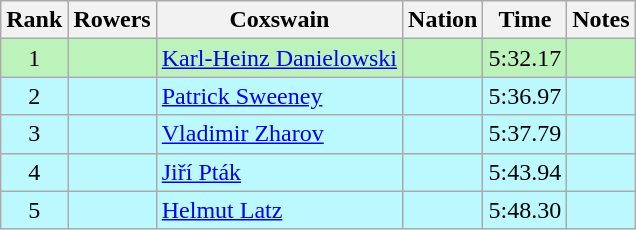<table class="wikitable sortable" style="text-align:center">
<tr>
<th>Rank</th>
<th>Rowers</th>
<th>Coxswain</th>
<th>Nation</th>
<th>Time</th>
<th>Notes</th>
</tr>
<tr bgcolor=bbf3bb>
<td>1</td>
<td></td>
<td align=left><a href='#'>Karl-Heinz Danielowski</a></td>
<td align=left></td>
<td>5:32.17</td>
<td></td>
</tr>
<tr bgcolor=bbf9ff>
<td>2</td>
<td></td>
<td align=left><a href='#'>Patrick Sweeney</a></td>
<td align=left></td>
<td>5:36.97</td>
<td></td>
</tr>
<tr bgcolor=bbf9ff>
<td>3</td>
<td></td>
<td align=left><a href='#'>Vladimir Zharov</a></td>
<td align=left></td>
<td>5:37.79</td>
<td></td>
</tr>
<tr bgcolor=bbf9ff>
<td>4</td>
<td></td>
<td align=left><a href='#'>Jiří Pták</a></td>
<td align=left></td>
<td>5:43.94</td>
<td></td>
</tr>
<tr bgcolor=bbf9ff>
<td>5</td>
<td></td>
<td align=left><a href='#'>Helmut Latz</a></td>
<td align=left></td>
<td>5:48.30</td>
<td></td>
</tr>
</table>
